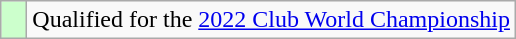<table class="wikitable" style="text-align:left;">
<tr>
<td width=10px bgcolor=#ccffcc></td>
<td>Qualified for the <a href='#'>2022 Club World Championship</a></td>
</tr>
</table>
